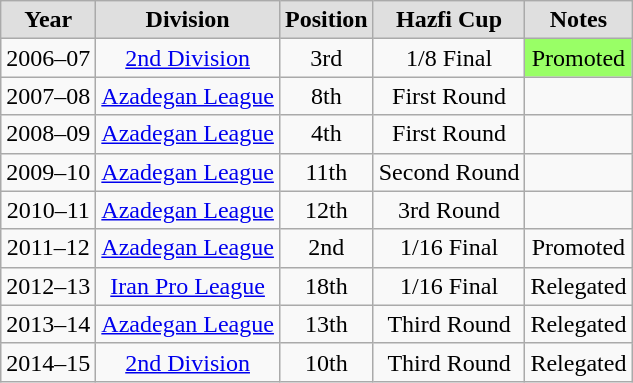<table class="wikitable">
<tr style="text-align:center; background:#dfdfdf;">
<td><strong>Year</strong></td>
<td><strong>Division</strong></td>
<td><strong>Position</strong></td>
<td><strong>Hazfi Cup</strong></td>
<td><strong>Notes</strong></td>
</tr>
<tr style="text-align:center;">
<td>2006–07</td>
<td><a href='#'>2nd Division</a></td>
<td>3rd</td>
<td>1/8 Final</td>
<td style="background:#9f6;">Promoted</td>
</tr>
<tr style="text-align:center;">
<td>2007–08</td>
<td><a href='#'>Azadegan League</a></td>
<td>8th</td>
<td>First Round</td>
<td></td>
</tr>
<tr style="text-align:center;">
<td>2008–09</td>
<td><a href='#'>Azadegan League</a></td>
<td>4th</td>
<td>First Round</td>
<td></td>
</tr>
<tr style="text-align:center;">
<td>2009–10</td>
<td><a href='#'>Azadegan League</a></td>
<td>11th</td>
<td>Second Round</td>
<td></td>
</tr>
<tr style="text-align:center;">
<td>2010–11</td>
<td><a href='#'>Azadegan League</a></td>
<td>12th</td>
<td>3rd Round</td>
<td></td>
</tr>
<tr style="text-align:center;">
<td>2011–12</td>
<td><a href='#'>Azadegan League</a></td>
<td>2nd</td>
<td>1/16 Final</td>
<td>Promoted</td>
</tr>
<tr style="text-align:center;">
<td>2012–13</td>
<td><a href='#'>Iran Pro League</a></td>
<td>18th</td>
<td>1/16 Final</td>
<td>Relegated</td>
</tr>
<tr style="text-align:center;">
<td>2013–14</td>
<td><a href='#'>Azadegan League</a></td>
<td>13th</td>
<td>Third Round</td>
<td>Relegated</td>
</tr>
<tr style="text-align:center;">
<td>2014–15</td>
<td><a href='#'>2nd Division</a></td>
<td>10th</td>
<td>Third Round</td>
<td>Relegated</td>
</tr>
</table>
